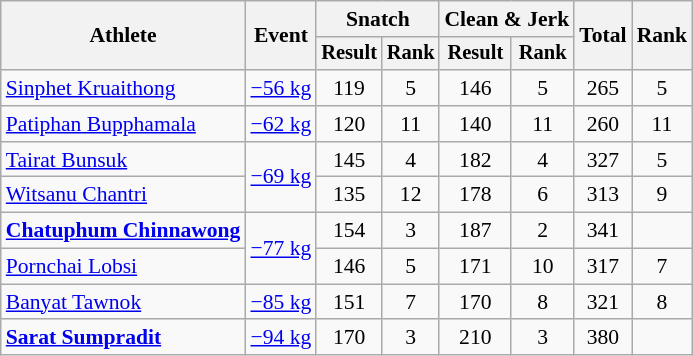<table class="wikitable" style="font-size:90%">
<tr>
<th rowspan="2">Athlete</th>
<th rowspan="2">Event</th>
<th colspan="2">Snatch</th>
<th colspan="2">Clean & Jerk</th>
<th rowspan="2">Total</th>
<th rowspan="2">Rank</th>
</tr>
<tr style="font-size:95%">
<th>Result</th>
<th>Rank</th>
<th>Result</th>
<th>Rank</th>
</tr>
<tr align=center>
<td align=left><a href='#'>Sinphet Kruaithong</a></td>
<td align=left rowspan=1><a href='#'>−56 kg</a></td>
<td>119</td>
<td>5</td>
<td>146</td>
<td>5</td>
<td>265</td>
<td>5</td>
</tr>
<tr align=center>
<td align=left><a href='#'>Patiphan Bupphamala</a></td>
<td align=left rowspan=1><a href='#'>−62 kg</a></td>
<td>120</td>
<td>11</td>
<td>140</td>
<td>11</td>
<td>260</td>
<td>11</td>
</tr>
<tr align=center>
<td align=left><a href='#'>Tairat Bunsuk</a></td>
<td align=left rowspan=2><a href='#'>−69 kg</a></td>
<td>145</td>
<td>4</td>
<td>182</td>
<td>4</td>
<td>327</td>
<td>5</td>
</tr>
<tr align=center>
<td align=left><a href='#'>Witsanu Chantri</a></td>
<td>135</td>
<td>12</td>
<td>178</td>
<td>6</td>
<td>313</td>
<td>9</td>
</tr>
<tr align=center>
<td align=left><strong><a href='#'>Chatuphum Chinnawong</a></strong></td>
<td align=left rowspan=2><a href='#'>−77 kg</a></td>
<td>154</td>
<td>3</td>
<td>187</td>
<td>2</td>
<td>341</td>
<td></td>
</tr>
<tr align=center>
<td align=left><a href='#'>Pornchai Lobsi</a></td>
<td>146</td>
<td>5</td>
<td>171</td>
<td>10</td>
<td>317</td>
<td>7</td>
</tr>
<tr align=center>
<td align=left><a href='#'>Banyat Tawnok</a></td>
<td align=left rowspan=1><a href='#'>−85 kg</a></td>
<td>151</td>
<td>7</td>
<td>170</td>
<td>8</td>
<td>321</td>
<td>8</td>
</tr>
<tr align=center>
<td align="left"><strong><a href='#'>Sarat Sumpradit</a></strong></td>
<td align=left rowspan=1><a href='#'>−94 kg</a></td>
<td>170</td>
<td>3</td>
<td>210</td>
<td>3</td>
<td>380</td>
<td></td>
</tr>
</table>
